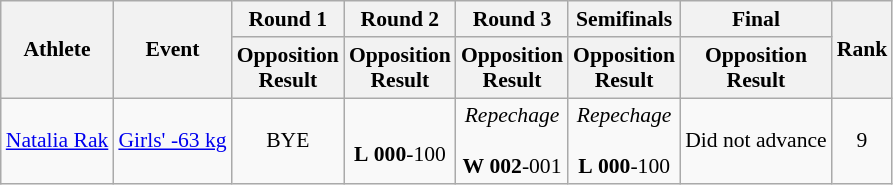<table class="wikitable" border="1" style="font-size:90%">
<tr>
<th rowspan=2>Athlete</th>
<th rowspan=2>Event</th>
<th>Round 1</th>
<th>Round 2</th>
<th>Round 3</th>
<th>Semifinals</th>
<th>Final</th>
<th rowspan=2>Rank</th>
</tr>
<tr>
<th>Opposition<br>Result</th>
<th>Opposition<br>Result</th>
<th>Opposition<br>Result</th>
<th>Opposition<br>Result</th>
<th>Opposition<br>Result</th>
</tr>
<tr>
<td><a href='#'>Natalia Rak</a></td>
<td><a href='#'>Girls' -63 kg</a></td>
<td align=center>BYE</td>
<td align=center> <br> <strong>L</strong> <strong>000</strong>-100</td>
<td align=center><em>Repechage</em><br> <br> <strong>W</strong> <strong>002</strong>-001</td>
<td align=center><em>Repechage</em><br> <br> <strong>L</strong> <strong>000</strong>-100</td>
<td align=center>Did not advance</td>
<td align=center>9</td>
</tr>
</table>
